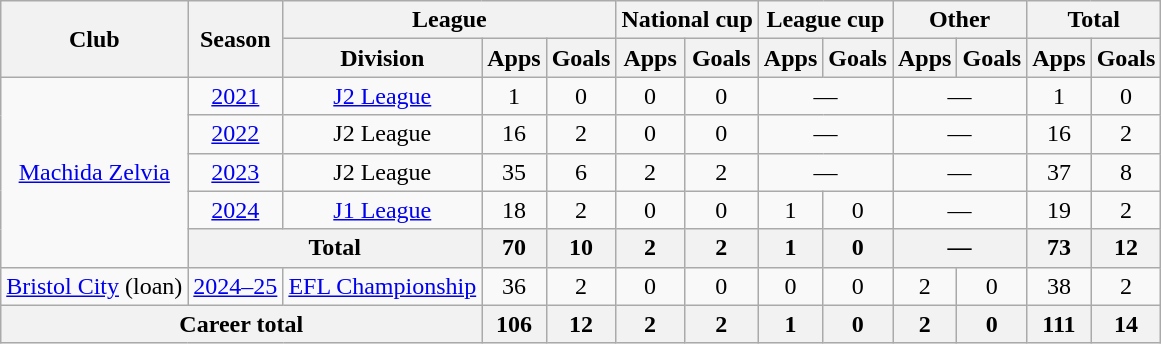<table class="wikitable" style="text-align:center">
<tr>
<th rowspan=2>Club</th>
<th rowspan=2>Season</th>
<th colspan=3>League</th>
<th colspan=2>National cup</th>
<th colspan=2>League cup</th>
<th colspan="2">Other</th>
<th colspan="2">Total</th>
</tr>
<tr>
<th>Division</th>
<th>Apps</th>
<th>Goals</th>
<th>Apps</th>
<th>Goals</th>
<th>Apps</th>
<th>Goals</th>
<th>Apps</th>
<th>Goals</th>
<th>Apps</th>
<th>Goals</th>
</tr>
<tr>
<td rowspan="5"><a href='#'>Machida Zelvia</a></td>
<td><a href='#'>2021</a></td>
<td><a href='#'>J2 League</a></td>
<td>1</td>
<td>0</td>
<td>0</td>
<td>0</td>
<td colspan="2">—</td>
<td colspan="2">—</td>
<td>1</td>
<td>0</td>
</tr>
<tr>
<td><a href='#'>2022</a></td>
<td>J2 League</td>
<td>16</td>
<td>2</td>
<td>0</td>
<td>0</td>
<td colspan="2">—</td>
<td colspan="2">—</td>
<td>16</td>
<td>2</td>
</tr>
<tr>
<td><a href='#'>2023</a></td>
<td>J2 League</td>
<td>35</td>
<td>6</td>
<td>2</td>
<td>2</td>
<td colspan="2">—</td>
<td colspan="2">—</td>
<td>37</td>
<td>8</td>
</tr>
<tr>
<td><a href='#'>2024</a></td>
<td><a href='#'>J1 League</a></td>
<td>18</td>
<td>2</td>
<td>0</td>
<td>0</td>
<td>1</td>
<td>0</td>
<td colspan="2">—</td>
<td>19</td>
<td>2</td>
</tr>
<tr>
<th colspan="2">Total</th>
<th>70</th>
<th>10</th>
<th>2</th>
<th>2</th>
<th>1</th>
<th>0</th>
<th colspan="2">—</th>
<th>73</th>
<th>12</th>
</tr>
<tr>
<td><a href='#'>Bristol City</a> (loan)</td>
<td><a href='#'>2024–25</a></td>
<td><a href='#'>EFL Championship</a></td>
<td>36</td>
<td>2</td>
<td>0</td>
<td>0</td>
<td>0</td>
<td>0</td>
<td>2</td>
<td>0</td>
<td>38</td>
<td>2</td>
</tr>
<tr>
<th colspan=3>Career total</th>
<th>106</th>
<th>12</th>
<th>2</th>
<th>2</th>
<th>1</th>
<th>0</th>
<th>2</th>
<th>0</th>
<th>111</th>
<th>14</th>
</tr>
</table>
